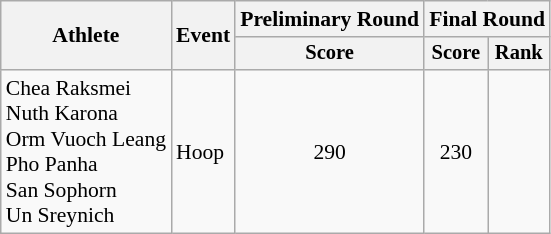<table class="wikitable" style="font-size:90%">
<tr>
<th rowspan=2>Athlete</th>
<th rowspan=2>Event</th>
<th>Preliminary Round</th>
<th colspan=2>Final Round</th>
</tr>
<tr style="font-size:95%">
<th>Score</th>
<th>Score</th>
<th>Rank</th>
</tr>
<tr align=center>
<td align=left>Chea Raksmei<br>Nuth Karona <br>Orm Vuoch Leang<br>Pho Panha <br>San Sophorn<br> Un Sreynich</td>
<td align=left>Hoop</td>
<td>290</td>
<td>230</td>
<td></td>
</tr>
</table>
